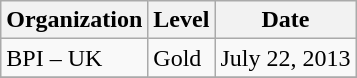<table class="wikitable">
<tr>
<th align="left">Organization</th>
<th align="left">Level</th>
<th align="left">Date</th>
</tr>
<tr>
<td align="left">BPI – UK</td>
<td align="left">Gold</td>
<td align="left">July 22, 2013</td>
</tr>
<tr>
</tr>
</table>
